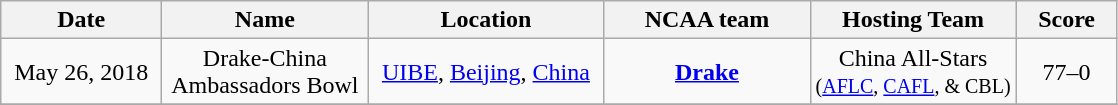<table class="wikitable" style="text-align:center;">
<tr>
<th style="width:100px">Date</th>
<th style="width:130px">Name</th>
<th style="width:150px">Location</th>
<th style="width:130px">NCAA team</th>
<th style="width:130px">Hosting Team</th>
<th style="width:60px;">Score</th>
</tr>
<tr>
<td>May 26, 2018</td>
<td>Drake-China Ambassadors Bowl</td>
<td><a href='#'>UIBE</a>, <a href='#'>Beijing</a>, <a href='#'>China</a></td>
<td><strong><a href='#'>Drake</a></strong></td>
<td>China All-Stars<br><small>(<a href='#'>AFLC</a>, <a href='#'>CAFL</a>, & CBL)</small></td>
<td>77–0</td>
</tr>
<tr>
</tr>
</table>
